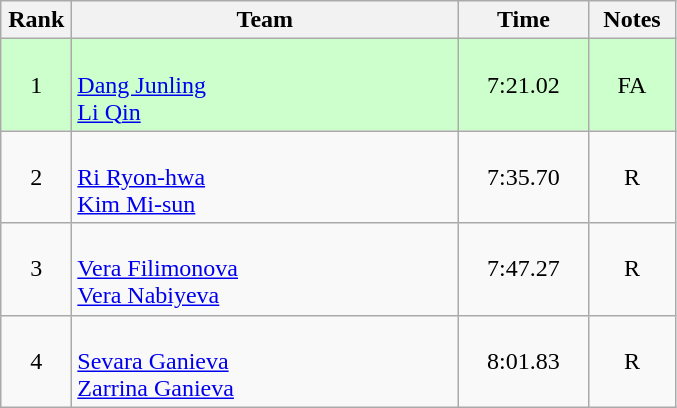<table class=wikitable style="text-align:center">
<tr>
<th width=40>Rank</th>
<th width=250>Team</th>
<th width=80>Time</th>
<th width=50>Notes</th>
</tr>
<tr bgcolor="ccffcc">
<td>1</td>
<td align=left><br><a href='#'>Dang Junling</a><br><a href='#'>Li Qin</a></td>
<td>7:21.02</td>
<td>FA</td>
</tr>
<tr>
<td>2</td>
<td align=left><br><a href='#'>Ri Ryon-hwa</a><br><a href='#'>Kim Mi-sun</a></td>
<td>7:35.70</td>
<td>R</td>
</tr>
<tr>
<td>3</td>
<td align=left><br><a href='#'>Vera Filimonova</a><br><a href='#'>Vera Nabiyeva</a></td>
<td>7:47.27</td>
<td>R</td>
</tr>
<tr>
<td>4</td>
<td align=left><br><a href='#'>Sevara Ganieva</a><br><a href='#'>Zarrina Ganieva</a></td>
<td>8:01.83</td>
<td>R</td>
</tr>
</table>
